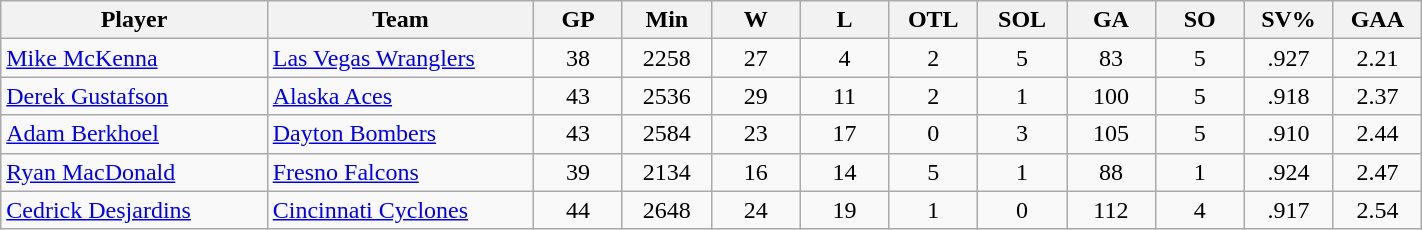<table class="wikitable" style="text-align:center">
<tr>
<th bgcolor="#DDDDFF" width="15%">Player</th>
<th bgcolor="#DDDDFF" width="15%">Team</th>
<th bgcolor="#DDDDFF" width="5%">GP</th>
<th bgcolor="#DDDDFF" width="5%">Min</th>
<th bgcolor="#DDDDFF" width="5%">W</th>
<th bgcolor="#DDDDFF" width="5%">L</th>
<th bgcolor="#DDDDFF" width="5%">OTL</th>
<th bgcolor="#DDDDFF" width="5%">SOL</th>
<th bgcolor="#DDDDFF" width="5%">GA</th>
<th bgcolor="#DDDDFF" width="5%">SO</th>
<th bgcolor="#DDDDFF" width="5%">SV%</th>
<th bgcolor="#DDDDFF" width="5%">GAA</th>
</tr>
<tr>
<td align=left><a href='#'>Mike McKenna</a></td>
<td align=left><a href='#'>Las Vegas Wranglers</a></td>
<td>38</td>
<td>2258</td>
<td>27</td>
<td>4</td>
<td>2</td>
<td>5</td>
<td>83</td>
<td>5</td>
<td>.927</td>
<td>2.21</td>
</tr>
<tr>
<td align=left><a href='#'>Derek Gustafson</a></td>
<td align=left><a href='#'>Alaska Aces</a></td>
<td>43</td>
<td>2536</td>
<td>29</td>
<td>11</td>
<td>2</td>
<td>1</td>
<td>100</td>
<td>5</td>
<td>.918</td>
<td>2.37</td>
</tr>
<tr>
<td align=left><a href='#'>Adam Berkhoel</a></td>
<td align=left><a href='#'>Dayton Bombers</a></td>
<td>43</td>
<td>2584</td>
<td>23</td>
<td>17</td>
<td>0</td>
<td>3</td>
<td>105</td>
<td>5</td>
<td>.910</td>
<td>2.44</td>
</tr>
<tr>
<td align=left><a href='#'>Ryan MacDonald</a></td>
<td align=left><a href='#'>Fresno Falcons</a></td>
<td>39</td>
<td>2134</td>
<td>16</td>
<td>14</td>
<td>5</td>
<td>1</td>
<td>88</td>
<td>1</td>
<td>.924</td>
<td>2.47</td>
</tr>
<tr>
<td align=left><a href='#'>Cedrick Desjardins</a></td>
<td align=left><a href='#'>Cincinnati Cyclones</a></td>
<td>44</td>
<td>2648</td>
<td>24</td>
<td>19</td>
<td>1</td>
<td>0</td>
<td>112</td>
<td>4</td>
<td>.917</td>
<td>2.54</td>
</tr>
</table>
